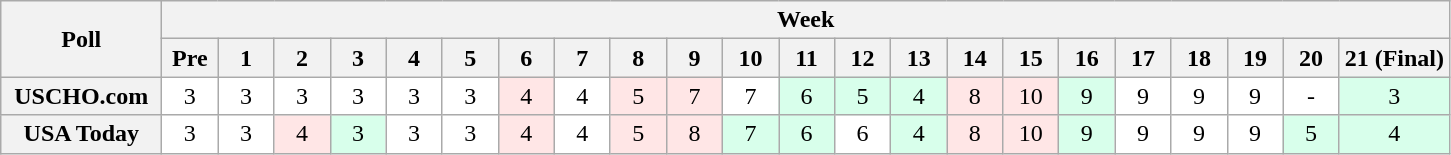<table class="wikitable" style="white-space:nowrap;">
<tr>
<th scope="col" width="100" rowspan="2">Poll</th>
<th colspan="25">Week</th>
</tr>
<tr>
<th scope="col" width="30">Pre</th>
<th scope="col" width="30">1</th>
<th scope="col" width="30">2</th>
<th scope="col" width="30">3</th>
<th scope="col" width="30">4</th>
<th scope="col" width="30">5</th>
<th scope="col" width="30">6</th>
<th scope="col" width="30">7</th>
<th scope="col" width="30">8</th>
<th scope="col" width="30">9</th>
<th scope="col" width="30">10</th>
<th scope="col" width="30">11</th>
<th scope="col" width="30">12</th>
<th scope="col" width="30">13</th>
<th scope="col" width="30">14</th>
<th scope="col" width="30">15</th>
<th scope="col" width="30">16</th>
<th scope="col" width="30">17</th>
<th scope="col" width="30">18</th>
<th scope="col" width="30">19</th>
<th scope="col" width="30">20</th>
<th scope="col" width="30">21 (Final)</th>
</tr>
<tr style="text-align:center;">
<th>USCHO.com</th>
<td bgcolor=FFFFFF>3</td>
<td bgcolor=FFFFFF>3</td>
<td bgcolor=FFFFFF>3</td>
<td bgcolor=FFFFFF>3</td>
<td bgcolor=FFFFFF>3</td>
<td bgcolor=FFFFFF>3</td>
<td bgcolor=FFE6E6>4</td>
<td bgcolor=FFFFFF>4</td>
<td bgcolor=FFE6E6>5</td>
<td bgcolor=FFE6E6>7</td>
<td bgcolor=FFFFFF>7</td>
<td bgcolor=D8FFEB>6</td>
<td bgcolor=D8FFEB>5</td>
<td bgcolor=D8FFEB>4</td>
<td bgcolor=FFE6E6>8</td>
<td bgcolor=FFE6E6>10</td>
<td bgcolor=D8FFEB>9</td>
<td bgcolor=FFFFFF>9</td>
<td bgcolor=FFFFFF>9</td>
<td bgcolor=FFFFFF>9</td>
<td bgcolor=FFFFFF>-</td>
<td bgcolor=D8FFEB>3</td>
</tr>
<tr style="text-align:center;">
<th>USA Today</th>
<td bgcolor=FFFFFF>3</td>
<td bgcolor=FFFFFF>3</td>
<td bgcolor=FFE6E6>4</td>
<td bgcolor=D8FFEB>3</td>
<td bgcolor=FFFFFF>3</td>
<td bgcolor=FFFFFF>3</td>
<td bgcolor=FFE6E6>4</td>
<td bgcolor=FFFFFF>4</td>
<td bgcolor=FFE6E6>5</td>
<td bgcolor=FFE6E6>8</td>
<td bgcolor=D8FFEB>7</td>
<td bgcolor=D8FFEB>6</td>
<td bgcolor=FFFFFF>6</td>
<td bgcolor=D8FFEB>4</td>
<td bgcolor=FFE6E6>8</td>
<td bgcolor=FFE6E6>10</td>
<td bgcolor=D8FFEB>9</td>
<td bgcolor=FFFFFF>9</td>
<td bgcolor=FFFFFF>9</td>
<td bgcolor=FFFFFF>9</td>
<td bgcolor=D8FFEB>5</td>
<td bgcolor=D8FFEB>4</td>
</tr>
</table>
